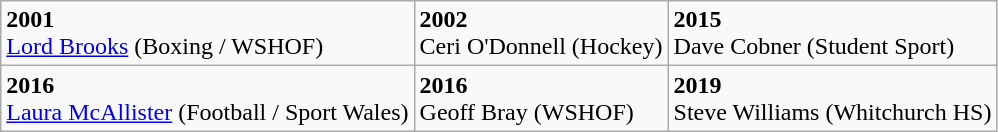<table class="wikitable">
<tr>
<td><strong>2001</strong><br><a href='#'>Lord Brooks</a> (Boxing / WSHOF)</td>
<td><strong>2002</strong><br>Ceri O'Donnell (Hockey)</td>
<td><strong>2015</strong><br>Dave Cobner (Student Sport)</td>
</tr>
<tr>
<td><strong>2016</strong><br><a href='#'>Laura McAllister</a> (Football / Sport Wales)</td>
<td><strong>2016</strong><br>Geoff Bray (WSHOF)</td>
<td><strong>2019</strong><br>Steve Williams (Whitchurch HS)</td>
</tr>
</table>
